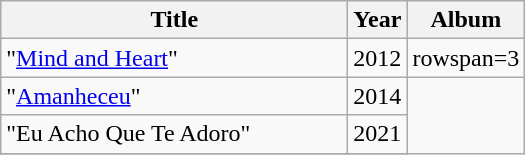<table class="wikitable">
<tr>
<th style="width:14em;">Title</th>
<th>Year</th>
<th>Album</th>
</tr>
<tr>
<td>"<a href='#'>Mind and Heart</a>"</td>
<td>2012</td>
<td>rowspan=3 </td>
</tr>
<tr>
<td>"<a href='#'>Amanheceu</a>"</td>
<td>2014</td>
</tr>
<tr>
<td>"Eu Acho Que Te Adoro"</td>
<td>2021</td>
</tr>
<tr>
</tr>
</table>
